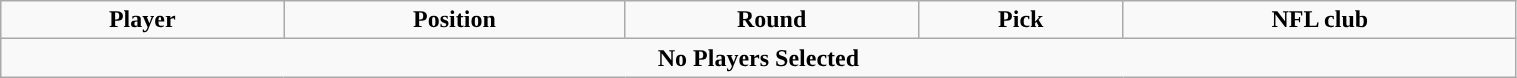<table class="wikitable" style="width:80%;">
<tr style="text-align:center; ">
<td><strong>Player</strong></td>
<td><strong>Position</strong></td>
<td><strong>Round</strong></td>
<td><strong>Pick</strong></td>
<td><strong>NFL club</strong></td>
</tr>
<tr align="center" bgcolor="">
<td colspan="5" style="text-align:center;"><strong>No Players Selected</strong></td>
</tr>
</table>
